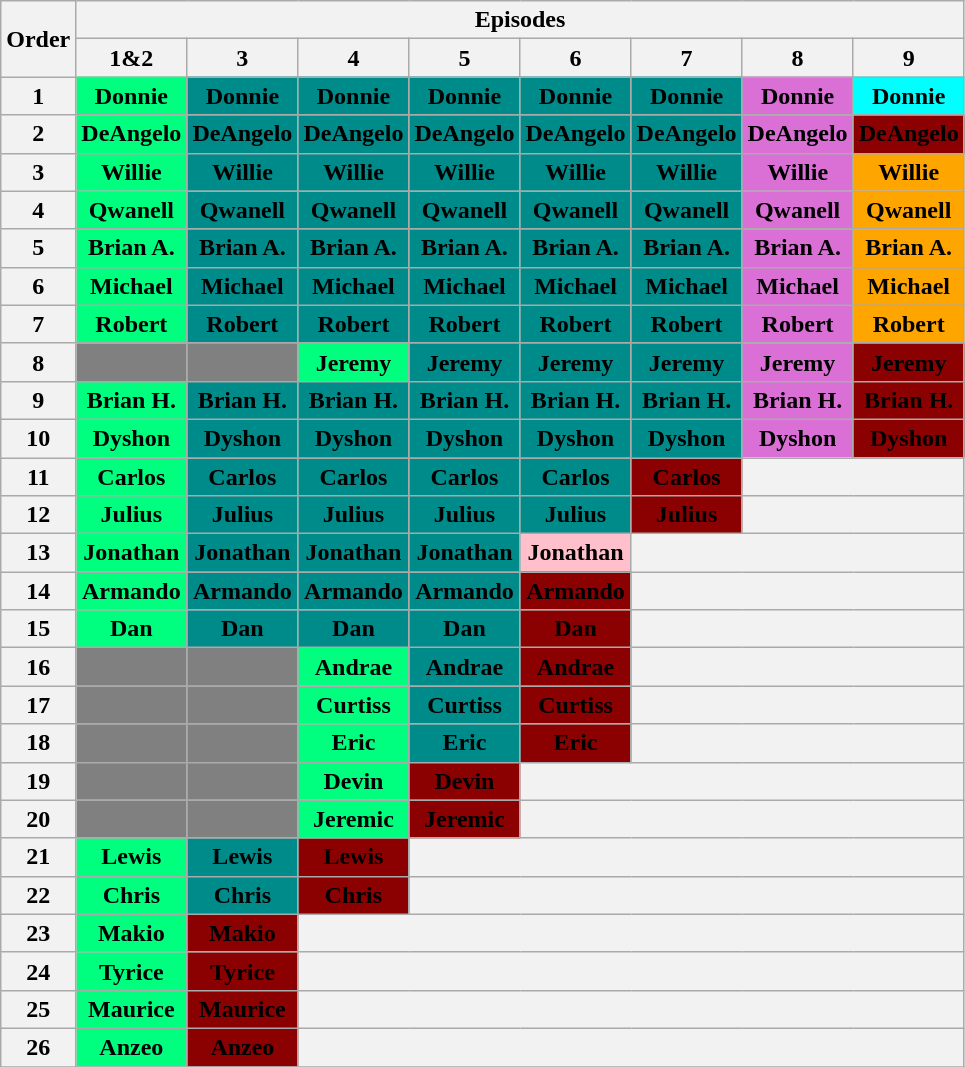<table class="wikitable">
<tr>
<th rowspan=2>Order</th>
<th colspan=8>Episodes</th>
</tr>
<tr>
<th>1&2</th>
<th>3</th>
<th>4</th>
<th>5</th>
<th>6</th>
<th>7</th>
<th>8</th>
<th>9</th>
</tr>
<tr>
<th>1</th>
<th style="background-color:springgreen;">Donnie</th>
<th style="background-color:darkcyan;">Donnie</th>
<th style="background-color:darkcyan;">Donnie</th>
<th style="background-color:darkcyan;">Donnie</th>
<th style="background-color:darkcyan;">Donnie</th>
<th style="background-color:darkcyan;">Donnie</th>
<th style="background-color:orchid;">Donnie</th>
<th style="background-color:aqua;">Donnie</th>
</tr>
<tr>
<th>2</th>
<th style="background-color:springgreen;">DeAngelo</th>
<th style="background-color:darkcyan;">DeAngelo</th>
<th style="background-color:darkcyan;">DeAngelo</th>
<th style="background-color:darkcyan;">DeAngelo</th>
<th style="background-color:darkcyan;">DeAngelo</th>
<th style="background-color:darkcyan;">DeAngelo</th>
<th style="background-color:orchid;">DeAngelo</th>
<th style="background-color:darkred;"><strong>DeAngelo</strong></th>
</tr>
<tr>
<th>3</th>
<th style="background-color:springgreen;">Willie</th>
<th style="background-color:darkcyan;">Willie</th>
<th style="background-color:darkcyan;">Willie</th>
<th style="background-color:darkcyan;">Willie</th>
<th style="background-color:darkcyan;">Willie</th>
<th style="background-color:darkcyan;">Willie</th>
<th style="background-color:orchid;">Willie</th>
<th style="background-color:orange;">Willie</th>
</tr>
<tr>
<th>4</th>
<th style="background-color:springgreen;">Qwanell</th>
<th style="background-color:darkcyan;">Qwanell</th>
<th style="background-color:darkcyan;">Qwanell</th>
<th style="background-color:darkcyan;">Qwanell</th>
<th style="background-color:darkcyan;">Qwanell</th>
<th style="background-color:darkcyan;">Qwanell</th>
<th style="background-color:orchid;">Qwanell</th>
<th style="background-color:orange;">Qwanell</th>
</tr>
<tr>
<th>5</th>
<th style="background-color:springgreen;">Brian A.</th>
<th style="background-color:darkcyan;">Brian A.</th>
<th style="background-color:darkcyan;">Brian A.</th>
<th style="background-color:darkcyan;">Brian A.</th>
<th style="background-color:darkcyan;">Brian A.</th>
<th style="background-color:darkcyan;">Brian A.</th>
<th style="background-color:orchid;">Brian A.</th>
<th style="background-color:orange;">Brian A.</th>
</tr>
<tr>
<th>6</th>
<th style="background-color:springgreen;">Michael</th>
<th style="background-color:darkcyan;">Michael</th>
<th style="background-color:darkcyan;">Michael</th>
<th style="background-color:darkcyan;">Michael</th>
<th style="background-color:darkcyan;">Michael</th>
<th style="background-color:darkcyan;">Michael</th>
<th style="background-color:orchid;">Michael</th>
<th style="background-color:orange;">Michael</th>
</tr>
<tr>
<th>7</th>
<th style="background-color:springgreen;">Robert</th>
<th style="background-color:darkcyan;">Robert</th>
<th style="background-color:darkcyan;">Robert</th>
<th style="background-color:darkcyan;">Robert</th>
<th style="background-color:darkcyan;">Robert</th>
<th style="background-color:darkcyan;">Robert</th>
<th style="background-color:orchid;">Robert</th>
<th style="background-color:orange;">Robert</th>
</tr>
<tr>
<th>8</th>
<th style="background-color:gray;"></th>
<th style="background-color:gray;"></th>
<th style="background-color:springgreen;">Jeremy</th>
<th style="background-color:darkcyan;">Jeremy</th>
<th style="background-color:darkcyan;">Jeremy</th>
<th style="background-color:darkcyan;">Jeremy</th>
<th style="background-color:orchid;">Jeremy</th>
<th style="background-color:darkred;"><strong>Jeremy</strong></th>
</tr>
<tr>
<th>9</th>
<th style="background-color:springgreen;">Brian H.</th>
<th style="background-color:darkcyan;">Brian H.</th>
<th style="background-color:darkcyan;">Brian H.</th>
<th style="background-color:darkcyan;">Brian H.</th>
<th style="background-color:darkcyan;">Brian H.</th>
<th style="background-color:darkcyan;">Brian H.</th>
<th style="background-color:orchid;">Brian H.</th>
<th style="background-color:darkred;"><strong>Brian H.</strong></th>
</tr>
<tr>
<th>10</th>
<th style="background-color:springgreen;">Dyshon</th>
<th style="background-color:darkcyan;">Dyshon</th>
<th style="background-color:darkcyan;">Dyshon</th>
<th style="background-color:darkcyan;">Dyshon</th>
<th style="background-color:darkcyan;">Dyshon</th>
<th style="background-color:darkcyan;">Dyshon</th>
<th style="background-color:orchid;">Dyshon</th>
<th style="background-color:darkred;"><strong>Dyshon</strong></th>
</tr>
<tr>
<th>11</th>
<th style="background-color:springgreen;">Carlos</th>
<th style="background-color:darkcyan;">Carlos</th>
<th style="background-color:darkcyan;">Carlos</th>
<th style="background-color:darkcyan;">Carlos</th>
<th style="background-color:darkcyan;">Carlos</th>
<th style="background-color:darkred;"><strong>Carlos</strong></th>
<th bgcolor="#CCC" colspan=2></th>
</tr>
<tr>
<th>12</th>
<th style="background-color:springgreen;">Julius</th>
<th style="background-color:darkcyan;">Julius</th>
<th style="background-color:darkcyan;">Julius</th>
<th style="background-color:darkcyan;">Julius</th>
<th style="background-color:darkcyan;">Julius</th>
<th style="background-color:darkred;"><strong>Julius</strong></th>
<th bgcolor="#CCC" colspan=2></th>
</tr>
<tr>
<th>13</th>
<th style="background-color:springgreen;">Jonathan</th>
<th style="background-color:darkcyan;">Jonathan</th>
<th style="background-color:darkcyan;">Jonathan</th>
<th style="background-color:darkcyan;">Jonathan</th>
<th style="background-color:pink;"><strong>Jonathan</strong></th>
<th bgcolor="#CCC" colspan=3></th>
</tr>
<tr>
<th>14</th>
<th style="background-color:springgreen;">Armando</th>
<th style="background-color:darkcyan;">Armando</th>
<th style="background-color:darkcyan;">Armando</th>
<th style="background-color:darkcyan;">Armando</th>
<th style="background-color:darkred;"><strong>Armando</strong></th>
<th bgcolor="#CCC" colspan=3></th>
</tr>
<tr>
<th>15</th>
<th style="background-color:springgreen;">Dan</th>
<th style="background-color:darkcyan;">Dan</th>
<th style="background-color:darkcyan;">Dan</th>
<th style="background-color:darkcyan;">Dan</th>
<th style="background-color:darkred;"><strong>Dan</strong></th>
<th bgcolor="#CCC" colspan=3></th>
</tr>
<tr>
<th>16</th>
<th style="background-color:gray;"></th>
<th style="background-color:gray;"></th>
<th style="background-color:springgreen;">Andrae</th>
<th style="background-color:darkcyan;">Andrae</th>
<th style="background-color:darkred;"><strong>Andrae</strong></th>
<th bgcolor="#CCC" colspan=3></th>
</tr>
<tr>
<th>17</th>
<th style="background-color:gray;"></th>
<th style="background-color:gray;"></th>
<th style="background-color:springgreen;">Curtiss</th>
<th style="background-color:darkcyan;">Curtiss</th>
<th style="background-color:darkred;"><strong>Curtiss</strong></th>
<th bgcolor="#CCC" colspan=3></th>
</tr>
<tr>
<th>18</th>
<th style="background-color:gray;"></th>
<th style="background-color:gray;"></th>
<th style="background-color:springgreen;">Eric</th>
<th style="background-color:darkcyan;">Eric</th>
<th style="background-color:darkred;"><strong>Eric</strong></th>
<th bgcolor="#CCC" colspan=3></th>
</tr>
<tr>
<th>19</th>
<th style="background-color:gray;"></th>
<th style="background-color:gray;"></th>
<th style="background-color:springgreen;">Devin</th>
<th style="background-color:darkred;"><strong>Devin</strong></th>
<th bgcolor="#CCC" colspan=4></th>
</tr>
<tr>
<th>20</th>
<th style="background-color:gray;"></th>
<th style="background-color:gray;"></th>
<th style="background-color:springgreen;">Jeremic</th>
<th style="background-color:darkred;"><strong>Jeremic</strong></th>
<th bgcolor="#CCC" colspan=4></th>
</tr>
<tr>
<th>21</th>
<th style="background-color:springgreen;">Lewis</th>
<th style="background-color:darkcyan;">Lewis</th>
<th style="background-color:darkred;"><strong>Lewis</strong></th>
<th bgcolor="#CCC" colspan=5></th>
</tr>
<tr>
<th>22</th>
<th style="background-color:springgreen;">Chris</th>
<th style="background-color:darkcyan;">Chris</th>
<th style="background-color:darkred;"><strong>Chris</strong></th>
<th bgcolor="#CCC" colspan=5></th>
</tr>
<tr>
<th>23</th>
<th style="background-color:springgreen;">Makio</th>
<th style="background-color:darkred;"><strong>Makio</strong></th>
<th bgcolor="#CCC" colspan=6></th>
</tr>
<tr>
<th>24</th>
<th style="background-color:springgreen;">Tyrice</th>
<th style="background-color:darkred;"><strong>Tyrice</strong></th>
<th bgcolor="#CCC" colspan=6></th>
</tr>
<tr>
<th>25</th>
<th style="background-color:springgreen;">Maurice</th>
<th style="background-color:darkred;"><strong>Maurice</strong></th>
<th bgcolor="#CCC" colspan=6></th>
</tr>
<tr>
<th>26</th>
<th style="background-color:springgreen;">Anzeo</th>
<th style="background-color:darkred;"><strong>Anzeo</strong></th>
<th bgcolor="#CCC" colspan=6></th>
</tr>
<tr>
</tr>
</table>
